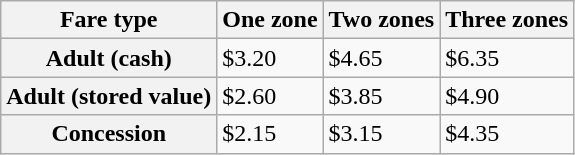<table class="wikitable mw-collapsible">
<tr>
<th>Fare type</th>
<th>One zone</th>
<th>Two zones</th>
<th>Three zones</th>
</tr>
<tr>
<th>Adult (cash)</th>
<td>$3.20</td>
<td>$4.65</td>
<td>$6.35</td>
</tr>
<tr>
<th>Adult (stored value)</th>
<td>$2.60</td>
<td>$3.85</td>
<td>$4.90</td>
</tr>
<tr>
<th>Concession</th>
<td>$2.15</td>
<td>$3.15</td>
<td>$4.35</td>
</tr>
</table>
